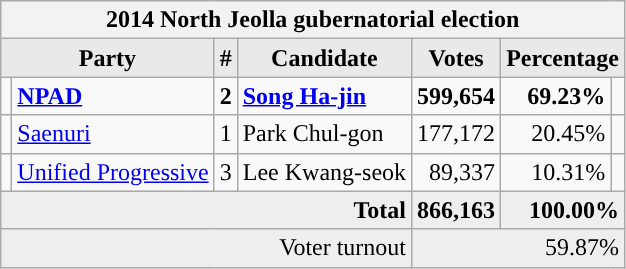<table class="wikitable">
<tr>
<th colspan="7">2014 North Jeolla gubernatorial election</th>
</tr>
<tr>
<th style="background-color:#E9E9E9" colspan=2>Party</th>
<th style="background-color:#E9E9E9">#</th>
<th style="background-color:#E9E9E9">Candidate</th>
<th style="background-color:#E9E9E9">Votes</th>
<th style="background-color:#E9E9E9" colspan=2>Percentage</th>
</tr>
<tr style="font-weight:bold">
<td></td>
<td align=left><a href='#'>NPAD</a></td>
<td align=center>2</td>
<td align=left><a href='#'>Song Ha-jin</a></td>
<td align=right>599,654</td>
<td align=right>69.23%</td>
<td align=right></td>
</tr>
<tr>
<td></td>
<td align=left><a href='#'>Saenuri</a></td>
<td align=center>1</td>
<td align=left>Park Chul-gon</td>
<td align=right>177,172</td>
<td align=right>20.45%</td>
<td align=right></td>
</tr>
<tr>
<td></td>
<td align=left><a href='#'>Unified Progressive</a></td>
<td align=center>3</td>
<td align=left>Lee Kwang-seok</td>
<td align=right>89,337</td>
<td align=right>10.31%</td>
<td align=right></td>
</tr>
<tr bgcolor="#EEEEEE" style="font-weight:bold">
<td colspan="4" align=right>Total</td>
<td align=right>866,163</td>
<td align=right colspan=2>100.00%</td>
</tr>
<tr bgcolor="#EEEEEE">
<td colspan="4" align="right">Voter turnout</td>
<td colspan="3" align="right">59.87%</td>
</tr>
</table>
